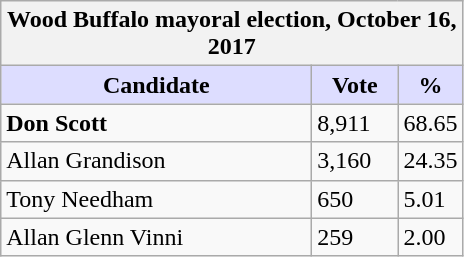<table class="wikitable">
<tr>
<th colspan=3>Wood Buffalo mayoral election, October 16, 2017</th>
</tr>
<tr>
<th style="background:#ddf; width:200px;">Candidate</th>
<th style="background:#ddf; width:50px;">Vote</th>
<th style="background:#ddf; width:30px;">%</th>
</tr>
<tr>
<td><strong>Don Scott</strong></td>
<td>8,911</td>
<td>68.65</td>
</tr>
<tr>
<td>Allan Grandison</td>
<td>3,160</td>
<td>24.35</td>
</tr>
<tr>
<td>Tony Needham</td>
<td>650</td>
<td>5.01</td>
</tr>
<tr>
<td>Allan Glenn Vinni</td>
<td>259</td>
<td>2.00</td>
</tr>
</table>
